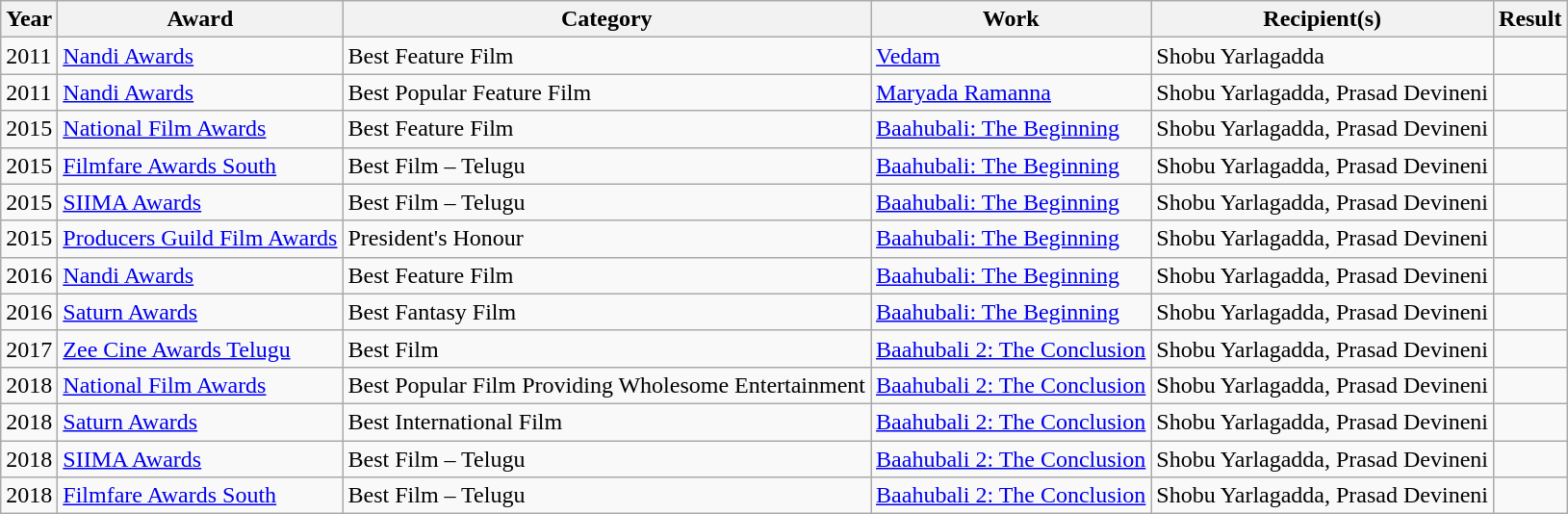<table class="wikitable sortable">
<tr>
<th>Year</th>
<th>Award</th>
<th>Category</th>
<th>Work</th>
<th>Recipient(s)</th>
<th>Result</th>
</tr>
<tr>
<td>2011</td>
<td><a href='#'>Nandi Awards</a></td>
<td>Best Feature Film</td>
<td><a href='#'>Vedam</a></td>
<td>Shobu Yarlagadda</td>
<td></td>
</tr>
<tr>
<td>2011</td>
<td><a href='#'>Nandi Awards</a></td>
<td>Best Popular Feature Film</td>
<td><a href='#'>Maryada Ramanna</a></td>
<td>Shobu Yarlagadda, Prasad Devineni</td>
<td></td>
</tr>
<tr>
<td>2015</td>
<td><a href='#'>National Film Awards</a></td>
<td>Best Feature Film</td>
<td><a href='#'>Baahubali: The Beginning</a></td>
<td>Shobu Yarlagadda, Prasad Devineni</td>
<td></td>
</tr>
<tr>
<td>2015</td>
<td><a href='#'>Filmfare Awards South</a></td>
<td>Best Film – Telugu</td>
<td><a href='#'>Baahubali: The Beginning</a></td>
<td>Shobu Yarlagadda, Prasad Devineni</td>
<td></td>
</tr>
<tr>
<td>2015</td>
<td><a href='#'>SIIMA Awards</a></td>
<td>Best Film – Telugu</td>
<td><a href='#'>Baahubali: The Beginning</a></td>
<td>Shobu Yarlagadda, Prasad Devineni</td>
<td></td>
</tr>
<tr>
<td>2015</td>
<td><a href='#'>Producers Guild Film Awards</a></td>
<td>President's Honour</td>
<td><a href='#'>Baahubali: The Beginning</a></td>
<td>Shobu Yarlagadda, Prasad Devineni</td>
<td></td>
</tr>
<tr>
<td>2016</td>
<td><a href='#'>Nandi Awards</a></td>
<td>Best Feature Film</td>
<td><a href='#'>Baahubali: The Beginning</a></td>
<td>Shobu Yarlagadda, Prasad Devineni</td>
<td></td>
</tr>
<tr>
<td>2016</td>
<td><a href='#'>Saturn Awards</a></td>
<td>Best Fantasy Film</td>
<td><a href='#'>Baahubali: The Beginning</a></td>
<td>Shobu Yarlagadda, Prasad Devineni</td>
<td></td>
</tr>
<tr>
<td>2017</td>
<td><a href='#'>Zee Cine Awards Telugu</a></td>
<td>Best Film</td>
<td><a href='#'>Baahubali 2: The Conclusion</a></td>
<td>Shobu Yarlagadda, Prasad Devineni</td>
<td></td>
</tr>
<tr>
<td>2018</td>
<td><a href='#'>National Film Awards</a></td>
<td>Best Popular Film Providing Wholesome Entertainment</td>
<td><a href='#'>Baahubali 2: The Conclusion</a></td>
<td>Shobu Yarlagadda, Prasad Devineni</td>
<td></td>
</tr>
<tr>
<td>2018</td>
<td><a href='#'>Saturn Awards</a></td>
<td>Best International Film</td>
<td><a href='#'>Baahubali 2: The Conclusion</a></td>
<td>Shobu Yarlagadda, Prasad Devineni</td>
<td></td>
</tr>
<tr>
<td>2018</td>
<td><a href='#'>SIIMA Awards</a></td>
<td>Best Film – Telugu</td>
<td><a href='#'>Baahubali 2: The Conclusion</a></td>
<td>Shobu Yarlagadda, Prasad Devineni</td>
<td></td>
</tr>
<tr>
<td>2018</td>
<td><a href='#'>Filmfare Awards South</a></td>
<td>Best Film – Telugu</td>
<td><a href='#'>Baahubali 2: The Conclusion</a></td>
<td>Shobu Yarlagadda, Prasad Devineni</td>
<td></td>
</tr>
</table>
